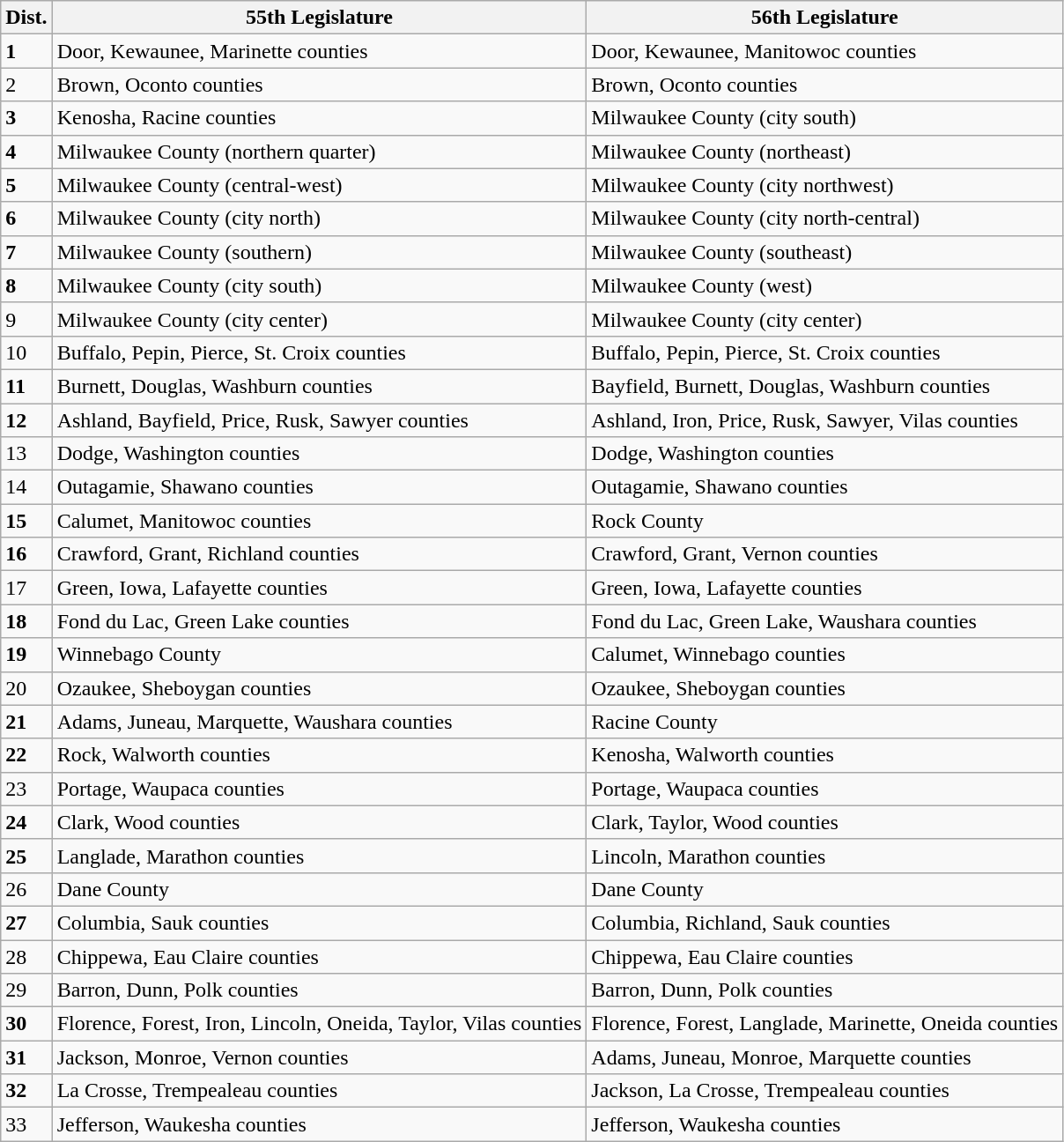<table class="wikitable">
<tr>
<th>Dist.</th>
<th>55th Legislature</th>
<th>56th Legislature</th>
</tr>
<tr>
<td><strong>1</strong></td>
<td>Door, Kewaunee, Marinette counties</td>
<td>Door, Kewaunee, Manitowoc counties</td>
</tr>
<tr>
<td>2</td>
<td>Brown, Oconto counties</td>
<td>Brown, Oconto counties</td>
</tr>
<tr>
<td><strong>3</strong></td>
<td>Kenosha, Racine counties</td>
<td>Milwaukee County (city south)</td>
</tr>
<tr>
<td><strong>4</strong></td>
<td>Milwaukee County (northern quarter)</td>
<td>Milwaukee County (northeast)</td>
</tr>
<tr>
<td><strong>5</strong></td>
<td>Milwaukee County (central-west)</td>
<td>Milwaukee County (city northwest)</td>
</tr>
<tr>
<td><strong>6</strong></td>
<td>Milwaukee County (city north)</td>
<td>Milwaukee County (city north-central)</td>
</tr>
<tr>
<td><strong>7</strong></td>
<td>Milwaukee County (southern)</td>
<td>Milwaukee County (southeast)</td>
</tr>
<tr>
<td><strong>8</strong></td>
<td>Milwaukee County (city south)</td>
<td>Milwaukee County (west)</td>
</tr>
<tr>
<td>9</td>
<td>Milwaukee County (city center)</td>
<td>Milwaukee County (city center)</td>
</tr>
<tr>
<td>10</td>
<td>Buffalo, Pepin, Pierce, St. Croix counties</td>
<td>Buffalo, Pepin, Pierce, St. Croix counties</td>
</tr>
<tr>
<td><strong>11</strong></td>
<td>Burnett, Douglas, Washburn counties</td>
<td>Bayfield, Burnett, Douglas, Washburn counties</td>
</tr>
<tr>
<td><strong>12</strong></td>
<td>Ashland, Bayfield, Price, Rusk, Sawyer counties</td>
<td>Ashland, Iron, Price, Rusk, Sawyer, Vilas counties</td>
</tr>
<tr>
<td>13</td>
<td>Dodge, Washington counties</td>
<td>Dodge, Washington counties</td>
</tr>
<tr>
<td>14</td>
<td>Outagamie, Shawano counties</td>
<td>Outagamie, Shawano counties</td>
</tr>
<tr>
<td><strong>15</strong></td>
<td>Calumet, Manitowoc counties</td>
<td>Rock County</td>
</tr>
<tr>
<td><strong>16</strong></td>
<td>Crawford, Grant, Richland counties</td>
<td>Crawford, Grant, Vernon counties</td>
</tr>
<tr>
<td>17</td>
<td>Green, Iowa, Lafayette counties</td>
<td>Green, Iowa, Lafayette counties</td>
</tr>
<tr>
<td><strong>18</strong></td>
<td>Fond du Lac, Green Lake counties</td>
<td>Fond du Lac, Green Lake, Waushara counties</td>
</tr>
<tr>
<td><strong>19</strong></td>
<td>Winnebago County</td>
<td>Calumet, Winnebago counties</td>
</tr>
<tr>
<td>20</td>
<td>Ozaukee, Sheboygan counties</td>
<td>Ozaukee, Sheboygan counties</td>
</tr>
<tr>
<td><strong>21</strong></td>
<td>Adams, Juneau, Marquette, Waushara counties</td>
<td>Racine County</td>
</tr>
<tr>
<td><strong>22</strong></td>
<td>Rock, Walworth counties</td>
<td>Kenosha, Walworth counties</td>
</tr>
<tr>
<td>23</td>
<td>Portage, Waupaca counties</td>
<td>Portage, Waupaca counties</td>
</tr>
<tr>
<td><strong>24</strong></td>
<td>Clark, Wood counties</td>
<td>Clark, Taylor, Wood counties</td>
</tr>
<tr>
<td><strong>25</strong></td>
<td>Langlade, Marathon counties</td>
<td>Lincoln, Marathon counties</td>
</tr>
<tr>
<td>26</td>
<td>Dane County</td>
<td>Dane County</td>
</tr>
<tr>
<td><strong>27</strong></td>
<td>Columbia, Sauk counties</td>
<td>Columbia, Richland, Sauk counties</td>
</tr>
<tr>
<td>28</td>
<td>Chippewa, Eau Claire counties</td>
<td>Chippewa, Eau Claire counties</td>
</tr>
<tr>
<td>29</td>
<td>Barron, Dunn, Polk counties</td>
<td>Barron, Dunn, Polk counties</td>
</tr>
<tr>
<td><strong>30</strong></td>
<td>Florence, Forest, Iron, Lincoln, Oneida, Taylor, Vilas counties</td>
<td>Florence, Forest, Langlade, Marinette, Oneida counties</td>
</tr>
<tr>
<td><strong>31</strong></td>
<td>Jackson, Monroe, Vernon counties</td>
<td>Adams, Juneau, Monroe, Marquette counties</td>
</tr>
<tr>
<td><strong>32</strong></td>
<td>La Crosse, Trempealeau counties</td>
<td>Jackson, La Crosse, Trempealeau counties</td>
</tr>
<tr>
<td>33</td>
<td>Jefferson, Waukesha counties</td>
<td>Jefferson, Waukesha counties</td>
</tr>
</table>
